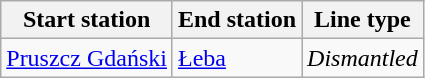<table class="wikitable">
<tr>
<th>Start station</th>
<th>End station</th>
<th>Line type</th>
</tr>
<tr>
<td><a href='#'>Pruszcz Gdański</a></td>
<td><a href='#'>Łeba</a></td>
<td><em>Dismantled</em></td>
</tr>
</table>
